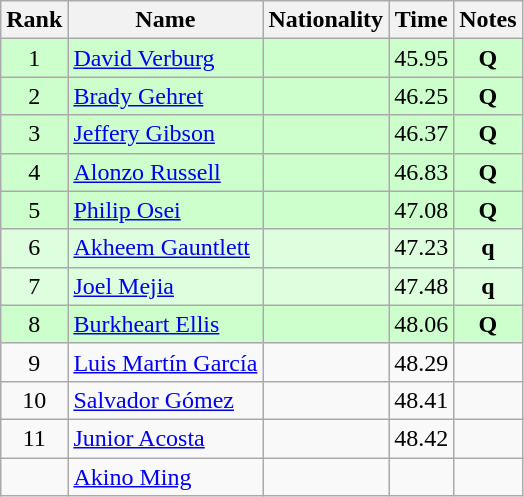<table class="wikitable sortable" style="text-align:center">
<tr>
<th>Rank</th>
<th>Name</th>
<th>Nationality</th>
<th>Time</th>
<th>Notes</th>
</tr>
<tr bgcolor=ccffcc>
<td>1</td>
<td align=left><a href='#'>David Verburg</a></td>
<td align=left></td>
<td>45.95</td>
<td><strong>Q</strong></td>
</tr>
<tr bgcolor=ccffcc>
<td>2</td>
<td align=left><a href='#'>Brady Gehret</a></td>
<td align=left></td>
<td>46.25</td>
<td><strong>Q</strong></td>
</tr>
<tr bgcolor=ccffcc>
<td>3</td>
<td align=left><a href='#'>Jeffery Gibson</a></td>
<td align=left></td>
<td>46.37</td>
<td><strong>Q</strong></td>
</tr>
<tr bgcolor=ccffcc>
<td>4</td>
<td align=left><a href='#'>Alonzo Russell</a></td>
<td align=left></td>
<td>46.83</td>
<td><strong>Q</strong></td>
</tr>
<tr bgcolor=ccffcc>
<td>5</td>
<td align=left><a href='#'>Philip Osei</a></td>
<td align=left></td>
<td>47.08</td>
<td><strong>Q</strong></td>
</tr>
<tr bgcolor=ddffdd>
<td>6</td>
<td align=left><a href='#'>Akheem Gauntlett</a></td>
<td align=left></td>
<td>47.23</td>
<td><strong>q</strong></td>
</tr>
<tr bgcolor=ddffdd>
<td>7</td>
<td align=left><a href='#'>Joel Mejia</a></td>
<td align=left></td>
<td>47.48</td>
<td><strong>q</strong></td>
</tr>
<tr bgcolor=ccffcc>
<td>8</td>
<td align=left><a href='#'>Burkheart Ellis</a></td>
<td align=left></td>
<td>48.06</td>
<td><strong>Q</strong></td>
</tr>
<tr>
<td>9</td>
<td align=left><a href='#'>Luis Martín García</a></td>
<td align=left></td>
<td>48.29</td>
<td></td>
</tr>
<tr>
<td>10</td>
<td align=left><a href='#'>Salvador Gómez</a></td>
<td align=left></td>
<td>48.41</td>
<td></td>
</tr>
<tr>
<td>11</td>
<td align=left><a href='#'>Junior Acosta</a></td>
<td align=left></td>
<td>48.42</td>
<td></td>
</tr>
<tr>
<td></td>
<td align=left><a href='#'>Akino Ming</a></td>
<td align=left></td>
<td></td>
<td></td>
</tr>
</table>
